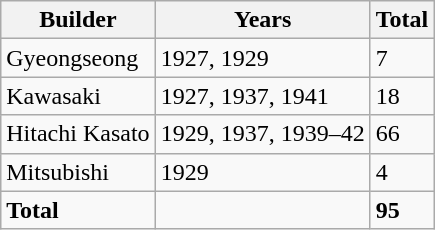<table class="wikitable">
<tr>
<th>Builder</th>
<th>Years</th>
<th>Total</th>
</tr>
<tr>
<td>Gyeongseong</td>
<td>1927, 1929</td>
<td>7</td>
</tr>
<tr>
<td>Kawasaki</td>
<td>1927, 1937, 1941</td>
<td>18</td>
</tr>
<tr>
<td>Hitachi Kasato</td>
<td>1929, 1937, 1939–42</td>
<td>66</td>
</tr>
<tr>
<td>Mitsubishi</td>
<td>1929</td>
<td>4</td>
</tr>
<tr>
<td><strong>Total</strong></td>
<td></td>
<td><strong>95</strong></td>
</tr>
</table>
